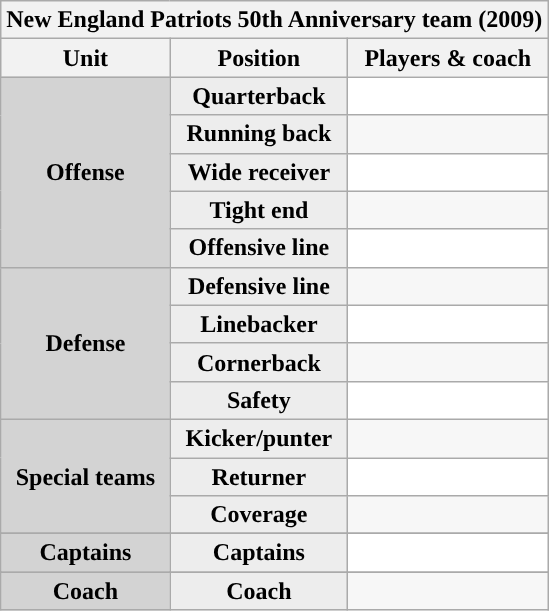<table class="wikitable">
<tr>
<th colspan="3"><strong>New England Patriots 50th Anniversary team (2009)</strong></th>
</tr>
<tr>
<th>Unit</th>
<th>Position</th>
<th>Players & coach</th>
</tr>
<tr>
<th rowspan="5" style="background:#D3D3D3;">Offense</th>
<th style="background:#EDEDED;">Quarterback</th>
<td style="background:#FFFFFF"></td>
</tr>
<tr style="background:#F7F7F7">
<th style="background:#EDEDED;">Running back</th>
<td></td>
</tr>
<tr>
<th style="background:#EDEDED;">Wide receiver</th>
<td style="background:#FFFFFF"></td>
</tr>
<tr style="background:#F7F7F7">
<th style="background:#EDEDED;">Tight end</th>
<td></td>
</tr>
<tr>
<th style="background:#EDEDED;">Offensive line</th>
<td style="background:#FFFFFF"></td>
</tr>
<tr style="background:#F7F7F7">
<th rowspan="4" style="background:#D3D3D3;">Defense</th>
<th style="background:#EDEDED;">Defensive line</th>
<td></td>
</tr>
<tr>
<th style="background:#EDEDED;">Linebacker</th>
<td style="background:#FFFFFF"></td>
</tr>
<tr style="background:#F7F7F7">
<th style="background:#EDEDED;">Cornerback</th>
<td></td>
</tr>
<tr>
<th style="background:#EDEDED;">Safety</th>
<td style="background:#FFFFFF"></td>
</tr>
<tr style="background:#F7F7F7">
<th rowspan="3" style="background:#D3D3D3;">Special teams</th>
<th style="background:#EDEDED;">Kicker/punter</th>
<td></td>
</tr>
<tr>
<th style="background:#EDEDED;">Returner</th>
<td style="background:#FFFFFF"></td>
</tr>
<tr style="background:#F7F7F7">
<th style="background:#EDEDED;">Coverage</th>
<td></td>
</tr>
<tr>
</tr>
<tr style="background:#FFFFFF">
<th rowspan="1" style="background:#D3D3D3;">Captains</th>
<th style="background:#EDEDED;">Captains</th>
<td></td>
</tr>
<tr>
</tr>
<tr style="background:#F7F7F7">
<th rowspan="2" style="background:#D3D3D3;">Coach</th>
<th style="background:#EDEDED;">Coach</th>
<td></td>
</tr>
</table>
